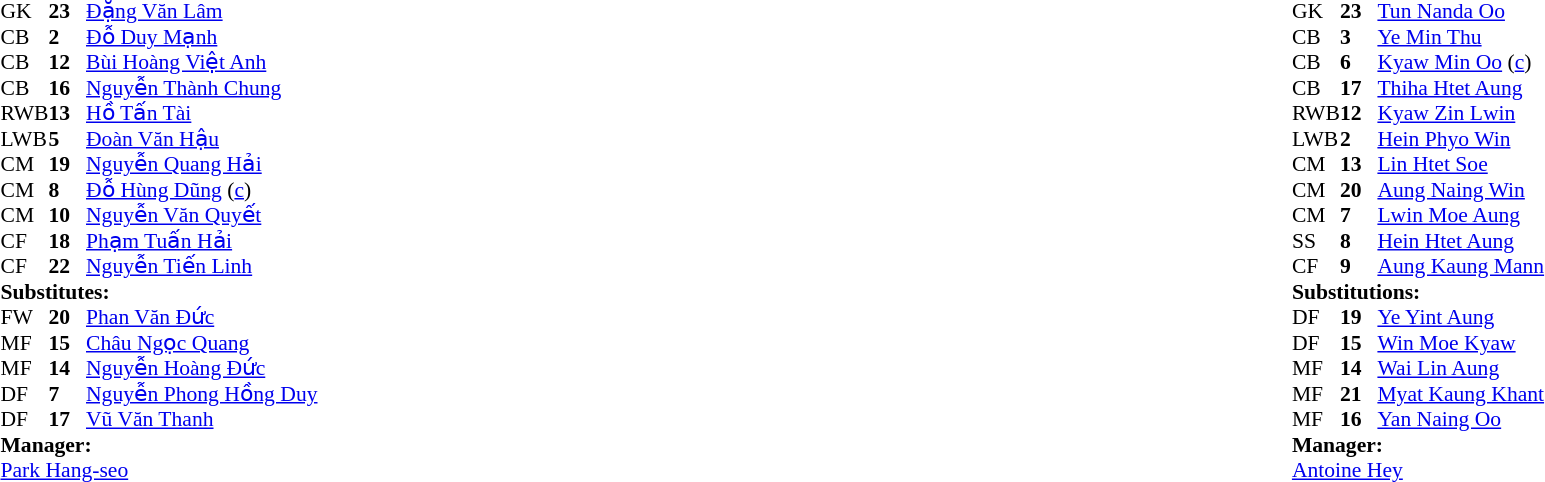<table width="100%">
<tr>
<td valign="top" width="40%"><br><table style="font-size:90%" cellspacing="0" cellpadding="0">
<tr>
<th width=25></th>
<th width=25></th>
</tr>
<tr>
<td>GK</td>
<td><strong>23</strong></td>
<td><a href='#'>Đặng Văn Lâm</a></td>
</tr>
<tr>
<td>CB</td>
<td><strong>2</strong></td>
<td><a href='#'>Đỗ Duy Mạnh</a></td>
</tr>
<tr>
<td>CB</td>
<td><strong>12</strong></td>
<td><a href='#'>Bùi Hoàng Việt Anh</a></td>
</tr>
<tr>
<td>CB</td>
<td><strong>16</strong></td>
<td><a href='#'>Nguyễn Thành Chung</a></td>
</tr>
<tr>
<td>RWB</td>
<td><strong>13</strong></td>
<td><a href='#'>Hồ Tấn Tài</a></td>
<td></td>
<td></td>
</tr>
<tr>
<td>LWB</td>
<td><strong>5</strong></td>
<td><a href='#'>Đoàn Văn Hậu</a></td>
<td></td>
<td></td>
</tr>
<tr>
<td>CM</td>
<td><strong>19</strong></td>
<td><a href='#'>Nguyễn Quang Hải</a></td>
<td></td>
<td></td>
</tr>
<tr>
<td>CM</td>
<td><strong>8</strong></td>
<td><a href='#'>Đỗ Hùng Dũng</a> (<a href='#'>c</a>)</td>
<td></td>
<td></td>
</tr>
<tr>
<td>CM</td>
<td><strong>10</strong></td>
<td><a href='#'>Nguyễn Văn Quyết</a></td>
</tr>
<tr>
<td>CF</td>
<td><strong>18</strong></td>
<td><a href='#'>Phạm Tuấn Hải</a></td>
</tr>
<tr>
<td>CF</td>
<td><strong>22</strong></td>
<td><a href='#'>Nguyễn Tiến Linh</a></td>
<td></td>
<td></td>
</tr>
<tr>
<td colspan=3><strong>Substitutes:</strong></td>
</tr>
<tr>
<td>FW</td>
<td><strong>20</strong></td>
<td><a href='#'>Phan Văn Đức</a></td>
<td></td>
<td></td>
</tr>
<tr>
<td>MF</td>
<td><strong>15</strong></td>
<td><a href='#'>Châu Ngọc Quang</a></td>
<td></td>
<td></td>
</tr>
<tr>
<td>MF</td>
<td><strong>14</strong></td>
<td><a href='#'>Nguyễn Hoàng Đức</a></td>
<td></td>
<td></td>
</tr>
<tr>
<td>DF</td>
<td><strong>7</strong></td>
<td><a href='#'>Nguyễn Phong Hồng Duy</a></td>
<td></td>
<td></td>
</tr>
<tr>
<td>DF</td>
<td><strong>17</strong></td>
<td><a href='#'>Vũ Văn Thanh</a></td>
<td></td>
<td></td>
</tr>
<tr>
<td colspan=3><strong>Manager:</strong></td>
</tr>
<tr>
<td colspan=3> <a href='#'>Park Hang-seo</a></td>
</tr>
</table>
</td>
<td valign="top"></td>
<td valign="top" width="50%"><br><table style="font-size: 90%" cellspacing="0" cellpadding="0" align="center">
<tr>
<th width=25></th>
<th width=25></th>
</tr>
<tr>
<td>GK</td>
<td><strong>23</strong></td>
<td><a href='#'>Tun Nanda Oo</a></td>
</tr>
<tr>
<td>CB</td>
<td><strong>3</strong></td>
<td><a href='#'>Ye Min Thu</a></td>
</tr>
<tr>
<td>CB</td>
<td><strong>6</strong></td>
<td><a href='#'>Kyaw Min Oo</a> (<a href='#'>c</a>)</td>
</tr>
<tr>
<td>CB</td>
<td><strong>17</strong></td>
<td><a href='#'>Thiha Htet Aung</a></td>
</tr>
<tr>
<td>RWB</td>
<td><strong>12</strong></td>
<td><a href='#'>Kyaw Zin Lwin</a></td>
</tr>
<tr>
<td>LWB</td>
<td><strong>2</strong></td>
<td><a href='#'>Hein Phyo Win</a></td>
<td></td>
<td></td>
</tr>
<tr>
<td>CM</td>
<td><strong>13</strong></td>
<td><a href='#'>Lin Htet Soe</a></td>
<td></td>
<td></td>
</tr>
<tr>
<td>CM</td>
<td><strong>20</strong></td>
<td><a href='#'>Aung Naing Win</a></td>
<td></td>
</tr>
<tr>
<td>CM</td>
<td><strong>7</strong></td>
<td><a href='#'>Lwin Moe Aung</a></td>
<td></td>
<td></td>
</tr>
<tr>
<td>SS</td>
<td><strong>8</strong></td>
<td><a href='#'>Hein Htet Aung</a></td>
</tr>
<tr>
<td>CF</td>
<td><strong>9</strong></td>
<td><a href='#'>Aung Kaung Mann</a></td>
<td></td>
<td></td>
</tr>
<tr>
<td colspan=3><strong>Substitutions:</strong></td>
</tr>
<tr>
<td>DF</td>
<td><strong>19</strong></td>
<td><a href='#'>Ye Yint Aung</a></td>
<td></td>
<td> </td>
</tr>
<tr>
<td>DF</td>
<td><strong>15</strong></td>
<td><a href='#'>Win Moe Kyaw</a></td>
<td></td>
<td></td>
</tr>
<tr>
<td>MF</td>
<td><strong>14</strong></td>
<td><a href='#'>Wai Lin Aung</a></td>
<td></td>
<td></td>
</tr>
<tr>
<td>MF</td>
<td><strong>21</strong></td>
<td><a href='#'>Myat Kaung Khant</a></td>
<td></td>
<td></td>
</tr>
<tr>
<td>MF</td>
<td><strong>16</strong></td>
<td><a href='#'>Yan Naing Oo</a></td>
<td></td>
<td></td>
</tr>
<tr>
<td colspan=3><strong>Manager:</strong></td>
</tr>
<tr>
<td colspan=3> <a href='#'>Antoine Hey</a></td>
</tr>
</table>
</td>
</tr>
</table>
